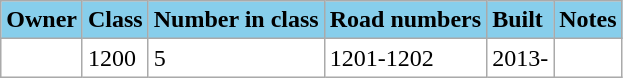<table class="wikitable sortable">
<tr style="background:#87CEEB;">
<td><strong>Owner</strong></td>
<td><strong>Class</strong></td>
<td><strong>Number in class</strong></td>
<td><strong>Road numbers</strong></td>
<td><strong>Built</strong></td>
<td><strong>Notes</strong></td>
</tr>
<tr style="background:#FFFFFF;">
<td></td>
<td>1200</td>
<td>5</td>
<td>1201-1202</td>
<td>2013-</td>
<td></td>
</tr>
</table>
